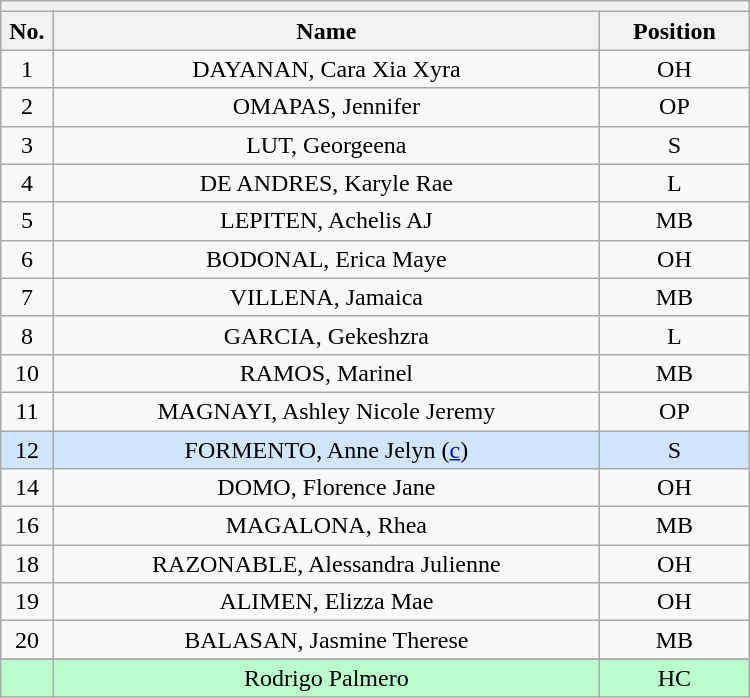<table class="wikitable mw-collapsible mw-collapsed" style="text-align:center; width:500px; border:none">
<tr>
<th style="text-align:left" colspan="3"></th>
</tr>
<tr>
<th style="width:7%">No.</th>
<th>Name</th>
<th style="width:20%">Position</th>
</tr>
<tr>
<td>1</td>
<td>DAYANAN, Cara Xia Xyra</td>
<td>OH</td>
</tr>
<tr>
<td>2</td>
<td>OMAPAS, Jennifer</td>
<td>OP</td>
</tr>
<tr>
<td>3</td>
<td>LUT, Georgeena</td>
<td>S</td>
</tr>
<tr>
<td>4</td>
<td>DE ANDRES, Karyle Rae</td>
<td>L</td>
</tr>
<tr>
<td>5</td>
<td>LEPITEN, Achelis AJ</td>
<td>MB</td>
</tr>
<tr>
<td>6</td>
<td>BODONAL, Erica Maye</td>
<td>OH</td>
</tr>
<tr>
<td>7</td>
<td>VILLENA, Jamaica</td>
<td>MB</td>
</tr>
<tr>
<td>8</td>
<td>GARCIA, Gekeshzra</td>
<td>L</td>
</tr>
<tr>
<td>10</td>
<td>RAMOS, Marinel</td>
<td>MB</td>
</tr>
<tr>
<td>11</td>
<td>MAGNAYI, Ashley Nicole Jeremy</td>
<td>OP</td>
</tr>
<tr bgcolor=#D0E6FF>
<td>12</td>
<td>FORMENTO, Anne Jelyn (<a href='#'>c</a>)</td>
<td>S</td>
</tr>
<tr>
<td>14</td>
<td>DOMO, Florence Jane</td>
<td>OH</td>
</tr>
<tr>
<td>16</td>
<td>MAGALONA, Rhea</td>
<td>MB</td>
</tr>
<tr>
<td>18</td>
<td>RAZONABLE, Alessandra Julienne</td>
<td>OH</td>
</tr>
<tr>
<td>19</td>
<td>ALIMEN, Elizza Mae</td>
<td>OH</td>
</tr>
<tr>
<td>20</td>
<td>BALASAN, Jasmine Therese</td>
<td>MB</td>
</tr>
<tr>
</tr>
<tr bgcolor=#BBFFCC>
<td></td>
<td>Rodrigo Palmero</td>
<td>HC</td>
</tr>
</table>
